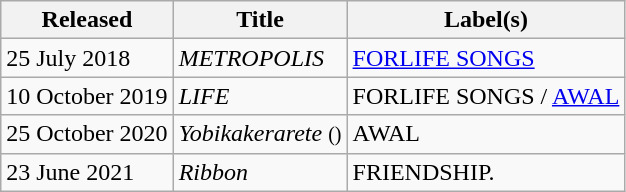<table class="wikitable">
<tr>
<th>Released</th>
<th>Title</th>
<th>Label(s)</th>
</tr>
<tr>
<td>25 July 2018</td>
<td><em>METROPOLIS</em></td>
<td><a href='#'>FORLIFE SONGS</a></td>
</tr>
<tr>
<td>10 October 2019</td>
<td><em>LIFE</em></td>
<td>FORLIFE SONGS / <a href='#'>AWAL</a></td>
</tr>
<tr>
<td>25 October 2020</td>
<td><em>Yobikakerarete</em> <small>()</small></td>
<td>AWAL</td>
</tr>
<tr>
<td>23 June 2021</td>
<td><em>Ribbon</em></td>
<td>FRIENDSHIP.</td>
</tr>
</table>
